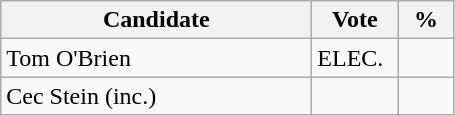<table class="wikitable">
<tr>
<th bgcolor="#DDDDFF" width="200px">Candidate</th>
<th bgcolor="#DDDDFF" width="50px">Vote</th>
<th bgcolor="#DDDDFF" width="30px">%</th>
</tr>
<tr>
<td>Tom O'Brien</td>
<td>ELEC.</td>
<td></td>
</tr>
<tr>
<td>Cec Stein (inc.)</td>
<td></td>
<td></td>
</tr>
</table>
